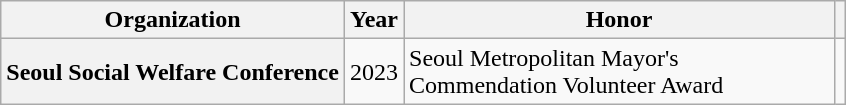<table class="wikitable sortable plainrowheaders">
<tr>
<th scope="col">Organization</th>
<th scope="col">Year</th>
<th width="280">Honor</th>
<th scope="col" class="unsortable"></th>
</tr>
<tr>
<th scope="row">Seoul Social Welfare Conference</th>
<td>2023</td>
<td>Seoul Metropolitan Mayor's Commendation Volunteer Award</td>
<td style="text-align:center;"></td>
</tr>
</table>
